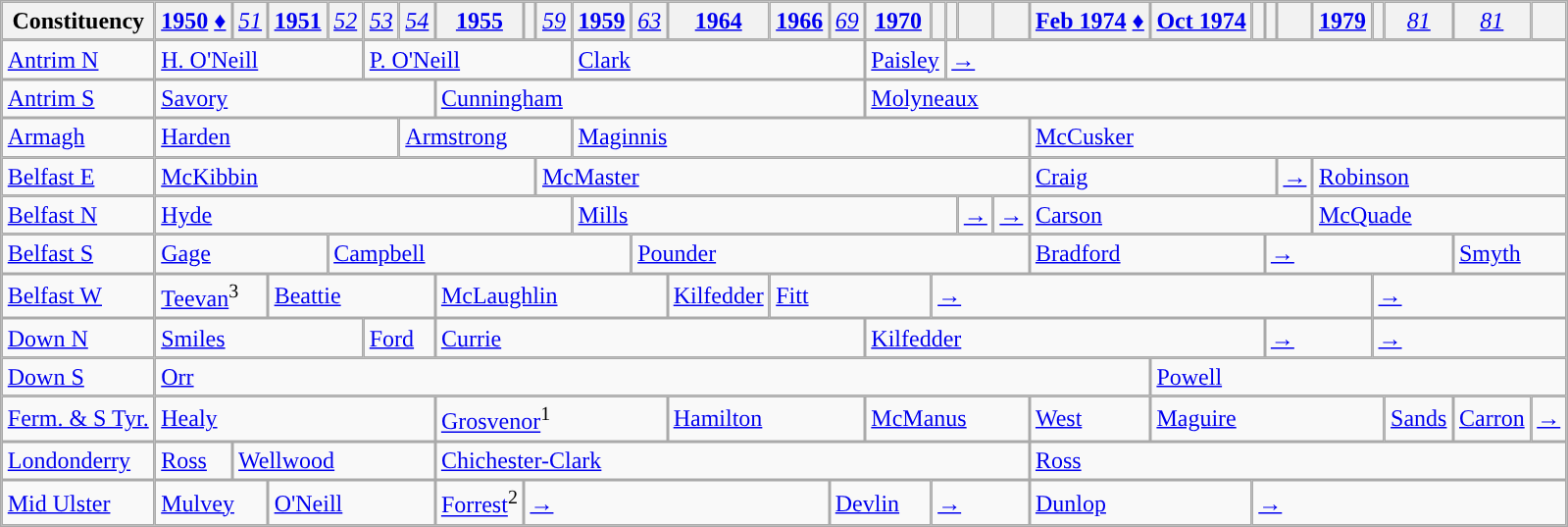<table class="wikitable" style="border-collapse: separate; border-spacing: 0;">
<tr>
<th>Constituency</th>
<th><a href='#'>1950</a> <a href='#'>♦</a></th>
<th style="font-weight: normal;"><em><a href='#'>51</a></em></th>
<th><a href='#'>1951</a></th>
<th style="font-weight: normal;"><em><a href='#'>52</a></em></th>
<th style="font-weight: normal;"><em><a href='#'>53</a></em></th>
<th style="font-weight: normal;"><em><a href='#'>54</a></em></th>
<th><a href='#'>1955</a></th>
<th style="font-weight: normal;"><em></em></th>
<th style="font-weight: normal;"><em><a href='#'>59</a></em></th>
<th><a href='#'>1959</a></th>
<th style="font-weight: normal;"><em><a href='#'>63</a></em></th>
<th><a href='#'>1964</a></th>
<th><a href='#'>1966</a></th>
<th style="font-weight: normal;"><em><a href='#'>69</a></em></th>
<th><a href='#'>1970</a></th>
<th style="font-weight: normal;"><em></em></th>
<th style="font-weight: normal;"><em></em></th>
<th style="font-weight: normal;"><em></em></th>
<th style="font-weight: normal;"><em></em></th>
<th><a href='#'>Feb 1974</a> <a href='#'>♦</a></th>
<th><a href='#'>Oct 1974</a></th>
<th style="font-weight: normal;"><em></em></th>
<th style="font-weight: normal;"><em></em></th>
<th style="font-weight: normal;"><em></em></th>
<th><a href='#'>1979</a></th>
<th style="font-weight: normal;"><em></em></th>
<th style="font-weight: normal;"><em><a href='#'>81</a></em></th>
<th style="font-weight: normal;"><em><a href='#'>81</a></em></th>
<th style="font-weight: normal;"><em></em></th>
</tr>
<tr>
<td><a href='#'>Antrim N</a></td>
<td colspan="4"><a href='#'>H. O'Neill</a></td>
<td colspan="5"><a href='#'>P. O'Neill</a></td>
<td colspan="5"><a href='#'>Clark</a></td>
<td colspan="2"><a href='#'>Paisley</a></td>
<td colspan="13"><a href='#'>→</a></td>
</tr>
<tr>
<td><a href='#'>Antrim S</a></td>
<td colspan="6"><a href='#'>Savory</a></td>
<td colspan="8"><a href='#'>Cunningham</a></td>
<td colspan="15"><a href='#'>Molyneaux</a></td>
</tr>
<tr>
<td><a href='#'>Armagh</a></td>
<td colspan="5"><a href='#'>Harden</a></td>
<td colspan="4"><a href='#'>Armstrong</a></td>
<td colspan="10"><a href='#'>Maginnis</a></td>
<td colspan="10"><a href='#'>McCusker</a></td>
</tr>
<tr>
<td><a href='#'>Belfast E</a></td>
<td colspan="8"><a href='#'>McKibbin</a></td>
<td colspan="11"><a href='#'>McMaster</a></td>
<td colspan="4"><a href='#'>Craig</a></td>
<td><a href='#'>→</a></td>
<td colspan="5"><a href='#'>Robinson</a></td>
</tr>
<tr>
<td><a href='#'>Belfast N</a></td>
<td colspan="9"><a href='#'>Hyde</a></td>
<td colspan="8"><a href='#'>Mills</a></td>
<td><a href='#'>→</a></td>
<td><a href='#'>→</a></td>
<td colspan="5"><a href='#'>Carson</a></td>
<td colspan="5"><a href='#'>McQuade</a></td>
</tr>
<tr>
<td><a href='#'>Belfast S</a></td>
<td colspan="3"><a href='#'>Gage</a></td>
<td colspan="7"><a href='#'>Campbell</a></td>
<td colspan="9"><a href='#'>Pounder</a></td>
<td colspan="3"><a href='#'>Bradford</a></td>
<td colspan="5"><a href='#'>→</a></td>
<td colspan="2"><a href='#'>Smyth</a></td>
</tr>
<tr>
<td><a href='#'>Belfast W</a></td>
<td colspan="2"><a href='#'>Teevan</a><sup>3</sup></td>
<td colspan="4"><a href='#'>Beattie</a></td>
<td colspan="5"><a href='#'>McLaughlin</a></td>
<td><a href='#'>Kilfedder</a></td>
<td colspan="3"><a href='#'>Fitt</a></td>
<td colspan="10"><a href='#'>→</a></td>
<td colspan="4"><a href='#'>→</a></td>
</tr>
<tr>
<td><a href='#'>Down N</a></td>
<td colspan="4"><a href='#'>Smiles</a></td>
<td colspan="2"><a href='#'>Ford</a></td>
<td colspan="8"><a href='#'>Currie</a></td>
<td colspan="8"><a href='#'>Kilfedder</a></td>
<td colspan="3"><a href='#'>→</a></td>
<td colspan="4"><a href='#'>→</a></td>
</tr>
<tr>
<td><a href='#'>Down S</a></td>
<td colspan="20"><a href='#'>Orr</a></td>
<td colspan="9"><a href='#'>Powell</a></td>
</tr>
<tr>
<td><a href='#'>Ferm. & S Tyr.</a></td>
<td colspan="6"><a href='#'>Healy</a></td>
<td colspan="5"><a href='#'>Grosvenor</a><sup>1</sup></td>
<td colspan="3"><a href='#'>Hamilton</a></td>
<td colspan="5"><a href='#'>McManus</a></td>
<td><a href='#'>West</a></td>
<td colspan="6"><a href='#'>Maguire</a></td>
<td><a href='#'>Sands</a></td>
<td><a href='#'>Carron</a></td>
<td><a href='#'>→</a></td>
</tr>
<tr>
<td><a href='#'>Londonderry</a></td>
<td><a href='#'>Ross</a></td>
<td colspan="5"><a href='#'>Wellwood</a></td>
<td colspan="13"><a href='#'>Chichester-Clark</a></td>
<td colspan="10"><a href='#'>Ross</a></td>
</tr>
<tr>
<td><a href='#'>Mid Ulster</a></td>
<td colspan="2"><a href='#'>Mulvey</a></td>
<td colspan="4"><a href='#'>O'Neill</a></td>
<td><a href='#'>Forrest</a><sup>2</sup></td>
<td colspan="6"><a href='#'>→</a></td>
<td colspan="2"><a href='#'>Devlin</a></td>
<td colspan="4"><a href='#'>→</a></td>
<td colspan="2"><a href='#'>Dunlop</a></td>
<td colspan="8"><a href='#'>→</a></td>
</tr>
</table>
